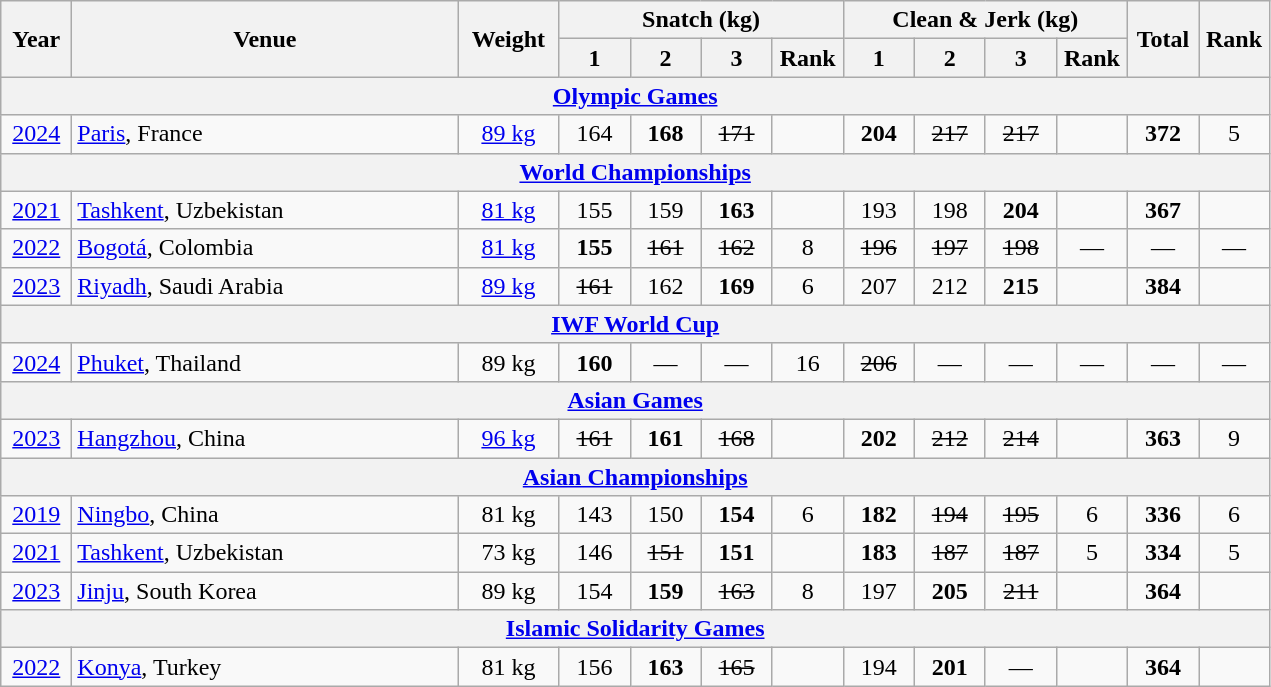<table class = "wikitable" style="text-align:center;">
<tr>
<th rowspan=2 width=40>Year</th>
<th rowspan=2 width=250>Venue</th>
<th rowspan=2 width=60>Weight</th>
<th colspan=4>Snatch (kg)</th>
<th colspan=4>Clean & Jerk (kg)</th>
<th rowspan=2 width=40>Total</th>
<th rowspan=2 width=40>Rank</th>
</tr>
<tr>
<th width=40>1</th>
<th width=40>2</th>
<th width=40>3</th>
<th width=40>Rank</th>
<th width=40>1</th>
<th width=40>2</th>
<th width=40>3</th>
<th width=40>Rank</th>
</tr>
<tr>
<th colspan=13><a href='#'>Olympic Games</a></th>
</tr>
<tr>
<td><a href='#'>2024</a></td>
<td align=left><a href='#'>Paris</a>, France</td>
<td><a href='#'>89 kg</a></td>
<td>164</td>
<td><strong>168</strong></td>
<td><s>171</s></td>
<td></td>
<td><strong>204</strong></td>
<td><s>217</s></td>
<td><s>217</s></td>
<td></td>
<td><strong>372</strong></td>
<td>5</td>
</tr>
<tr>
<th colspan=13><a href='#'>World Championships</a></th>
</tr>
<tr>
<td><a href='#'>2021</a></td>
<td align=left><a href='#'>Tashkent</a>, Uzbekistan</td>
<td><a href='#'>81 kg</a></td>
<td>155</td>
<td>159</td>
<td><strong>163</strong></td>
<td></td>
<td>193</td>
<td>198</td>
<td><strong>204</strong></td>
<td></td>
<td><strong>367</strong></td>
<td></td>
</tr>
<tr>
<td><a href='#'>2022</a></td>
<td align=left><a href='#'>Bogotá</a>, Colombia</td>
<td><a href='#'>81 kg</a></td>
<td><strong>155</strong></td>
<td><s>161</s></td>
<td><s>162</s></td>
<td>8</td>
<td><s>196</s></td>
<td><s>197</s></td>
<td><s>198</s></td>
<td>—</td>
<td>—</td>
<td>—</td>
</tr>
<tr>
<td><a href='#'>2023</a></td>
<td align=left><a href='#'>Riyadh</a>, Saudi Arabia</td>
<td><a href='#'>89 kg</a></td>
<td><s>161</s></td>
<td>162</td>
<td><strong>169</strong></td>
<td>6</td>
<td>207</td>
<td>212</td>
<td><strong>215</strong></td>
<td></td>
<td><strong>384</strong></td>
<td></td>
</tr>
<tr>
<th colspan=13><a href='#'>IWF World Cup</a></th>
</tr>
<tr>
<td><a href='#'>2024</a></td>
<td align=left><a href='#'> Phuket</a>, Thailand</td>
<td>89 kg</td>
<td><strong>160</strong></td>
<td>—</td>
<td>—</td>
<td>16</td>
<td><s>206</s></td>
<td>—</td>
<td>—</td>
<td>—</td>
<td>—</td>
<td>—</td>
</tr>
<tr>
<th colspan=13><a href='#'>Asian Games</a></th>
</tr>
<tr>
<td><a href='#'>2023</a></td>
<td align=left><a href='#'>Hangzhou</a>, China</td>
<td><a href='#'>96 kg</a></td>
<td><s>161</s></td>
<td><strong>161</strong></td>
<td><s>168</s></td>
<td></td>
<td><strong>202</strong></td>
<td><s>212</s></td>
<td><s>214</s></td>
<td></td>
<td><strong>363</strong></td>
<td>9</td>
</tr>
<tr>
<th colspan=13><a href='#'>Asian Championships</a></th>
</tr>
<tr>
<td><a href='#'>2019</a></td>
<td align=left><a href='#'>Ningbo</a>, China</td>
<td>81 kg</td>
<td>143</td>
<td>150</td>
<td><strong>154</strong></td>
<td>6</td>
<td><strong>182</strong></td>
<td><s>194</s></td>
<td><s>195</s></td>
<td>6</td>
<td><strong>336</strong></td>
<td>6</td>
</tr>
<tr>
<td><a href='#'>2021</a></td>
<td align=left><a href='#'>Tashkent</a>, Uzbekistan</td>
<td>73 kg</td>
<td>146</td>
<td><s>151</s></td>
<td><strong>151</strong></td>
<td></td>
<td><strong>183</strong></td>
<td><s>187</s></td>
<td><s>187</s></td>
<td>5</td>
<td><strong>334</strong></td>
<td>5</td>
</tr>
<tr>
<td><a href='#'>2023</a></td>
<td align=left><a href='#'>Jinju</a>, South Korea</td>
<td>89 kg</td>
<td>154</td>
<td><strong>159</strong></td>
<td><s>163</s></td>
<td>8</td>
<td>197</td>
<td><strong>205</strong></td>
<td><s>211</s></td>
<td></td>
<td><strong>364</strong></td>
<td></td>
</tr>
<tr>
<th colspan=13><a href='#'>Islamic Solidarity Games</a></th>
</tr>
<tr>
<td><a href='#'>2022</a></td>
<td align=left><a href='#'>Konya</a>, Turkey</td>
<td>81 kg</td>
<td>156</td>
<td><strong>163</strong></td>
<td><s>165</s></td>
<td></td>
<td>194</td>
<td><strong>201</strong></td>
<td>—</td>
<td></td>
<td><strong>364</strong></td>
<td></td>
</tr>
</table>
